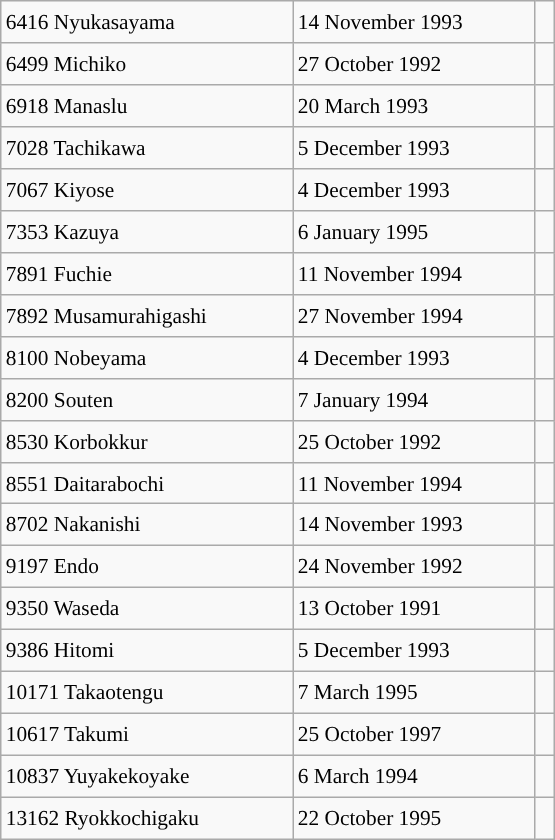<table class="wikitable" style="font-size: 89%; float: left; width: 26em; margin-right: 1em; height: 560px;">
<tr>
<td>6416 Nyukasayama</td>
<td>14 November 1993</td>
<td> </td>
</tr>
<tr>
<td>6499 Michiko</td>
<td>27 October 1992</td>
<td> </td>
</tr>
<tr>
<td>6918 Manaslu</td>
<td>20 March 1993</td>
<td> </td>
</tr>
<tr>
<td>7028 Tachikawa</td>
<td>5 December 1993</td>
<td> </td>
</tr>
<tr>
<td>7067 Kiyose</td>
<td>4 December 1993</td>
<td> </td>
</tr>
<tr>
<td>7353 Kazuya</td>
<td>6 January 1995</td>
<td> </td>
</tr>
<tr>
<td>7891 Fuchie</td>
<td>11 November 1994</td>
<td> </td>
</tr>
<tr>
<td>7892 Musamurahigashi</td>
<td>27 November 1994</td>
<td> </td>
</tr>
<tr>
<td>8100 Nobeyama</td>
<td>4 December 1993</td>
<td> </td>
</tr>
<tr>
<td>8200 Souten</td>
<td>7 January 1994</td>
<td> </td>
</tr>
<tr>
<td>8530 Korbokkur</td>
<td>25 October 1992</td>
<td> </td>
</tr>
<tr>
<td>8551 Daitarabochi</td>
<td>11 November 1994</td>
<td> </td>
</tr>
<tr>
<td>8702 Nakanishi</td>
<td>14 November 1993</td>
<td> </td>
</tr>
<tr>
<td>9197 Endo</td>
<td>24 November 1992</td>
<td> </td>
</tr>
<tr>
<td>9350 Waseda</td>
<td>13 October 1991</td>
<td> </td>
</tr>
<tr>
<td>9386 Hitomi</td>
<td>5 December 1993</td>
<td> </td>
</tr>
<tr>
<td>10171 Takaotengu</td>
<td>7 March 1995</td>
<td> </td>
</tr>
<tr>
<td>10617 Takumi</td>
<td>25 October 1997</td>
<td> </td>
</tr>
<tr>
<td>10837 Yuyakekoyake</td>
<td>6 March 1994</td>
<td> </td>
</tr>
<tr>
<td>13162 Ryokkochigaku</td>
<td>22 October 1995</td>
<td> </td>
</tr>
</table>
